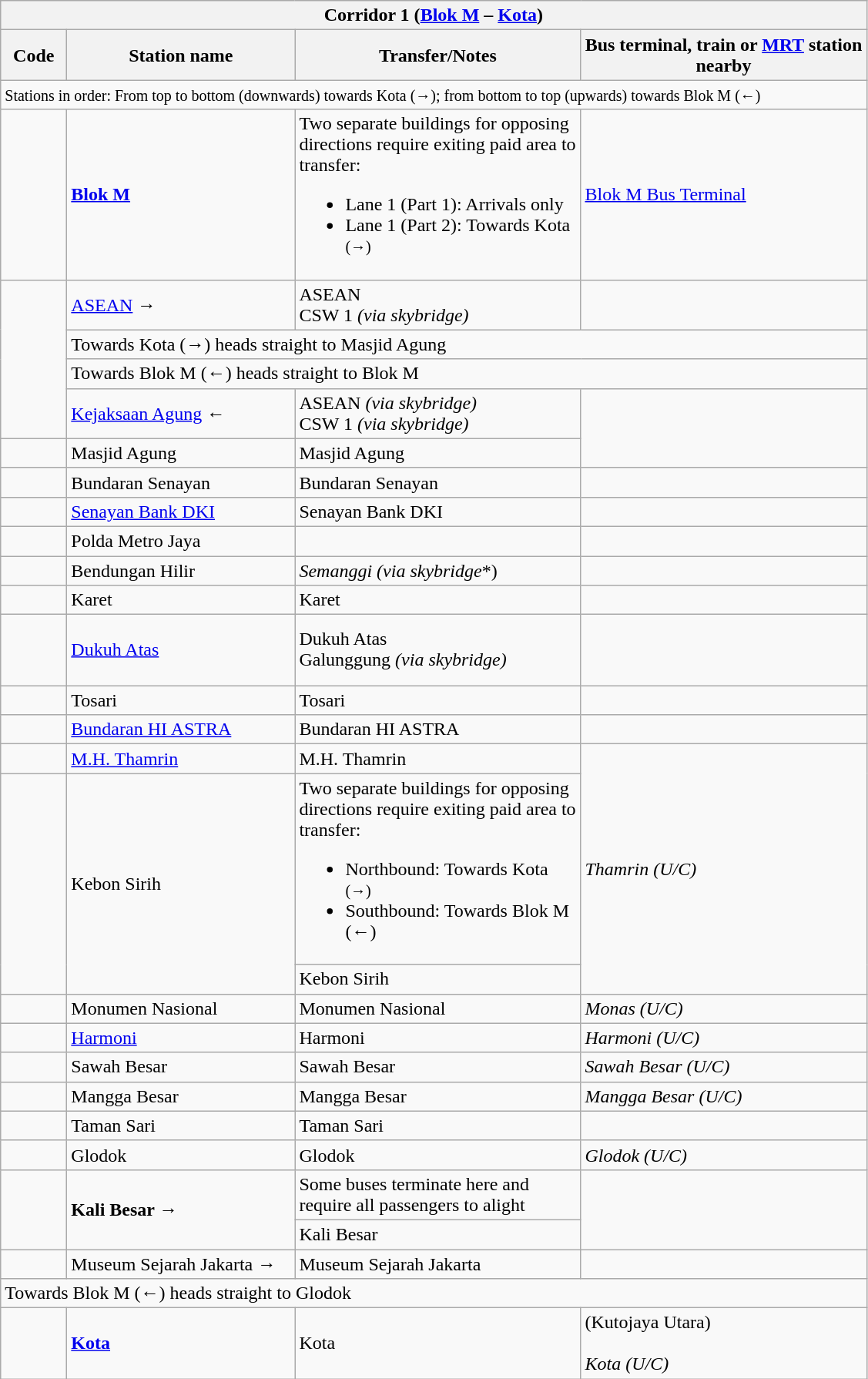<table class="wikitable" style="font-size:100%">
<tr>
<th colspan="4" align="left"> Corridor 1 (<a href='#'>Blok M</a> – <a href='#'>Kota</a>)</th>
</tr>
<tr>
<th width="50">Code</th>
<th width="190">Station name</th>
<th width="240">Transfer/Notes</th>
<th width="240">Bus terminal, train or <a href='#'>MRT</a> station nearby</th>
</tr>
<tr>
<td colspan="4"><small>Stations in order: From top to bottom (downwards) towards Kota (→); from bottom to top (upwards) towards Blok M (←)</small></td>
</tr>
<tr>
<td align="center"><strong></strong></td>
<td><strong><a href='#'>Blok M</a></strong></td>
<td>Two separate buildings for opposing directions require exiting paid area to transfer:<br><ul><li>Lane 1 (Part 1): Arrivals only</li><li>Lane 1 (Part 2): Towards Kota <small>(→)</small></li></ul></td>
<td> <a href='#'>Blok M Bus Terminal</a><br> </td>
</tr>
<tr>
<td rowspan="4"></td>
<td><a href='#'>ASEAN</a> →</td>
<td> ASEAN<br>   CSW 1 <em>(via skybridge)</em></td>
<td> </td>
</tr>
<tr>
<td colspan="3">Towards Kota (→) heads straight to Masjid Agung</td>
</tr>
<tr>
<td colspan="3">Towards Blok M (←) heads straight to Blok M</td>
</tr>
<tr>
<td><a href='#'>Kejaksaan Agung</a> ←</td>
<td> ASEAN <em>(via skybridge)</em><br>   CSW 1 <em>(via skybridge)</em></td>
<td rowspan="2"> </td>
</tr>
<tr>
<td align="center"><strong></strong></td>
<td>Masjid Agung</td>
<td> Masjid Agung</td>
</tr>
<tr>
<td align="center"><strong></strong></td>
<td>Bundaran Senayan</td>
<td>   Bundaran Senayan</td>
<td> </td>
</tr>
<tr>
<td align="center"><a href='#'></a></td>
<td><a href='#'>Senayan Bank DKI</a></td>
<td>    Senayan Bank DKI</td>
<td></td>
</tr>
<tr>
<td align="center"><a href='#'></a></td>
<td>Polda Metro Jaya</td>
<td></td>
<td> </td>
</tr>
<tr>
<td align="center"><a href='#'></a></td>
<td>Bendungan Hilir</td>
<td>    <em>Semanggi</em> <em>(via skybridge</em>*)</td>
<td> </td>
</tr>
<tr>
<td align="center"><a href='#'></a></td>
<td>Karet</td>
<td> Karet</td>
<td></td>
</tr>
<tr>
<td align="center"><a href='#'></a></td>
<td><a href='#'>Dukuh Atas</a></td>
<td> Dukuh Atas<br>  Galunggung <em>(via skybridge)</em></td>
<td> <br> <br>  <br>  </td>
</tr>
<tr>
<td align="center"><a href='#'></a></td>
<td>Tosari</td>
<td> Tosari</td>
<td> </td>
</tr>
<tr>
<td align="center"><a href='#'></a></td>
<td><a href='#'>Bundaran HI ASTRA</a></td>
<td>  Bundaran HI ASTRA</td>
<td> </td>
</tr>
<tr>
<td align="center"><a href='#'></a></td>
<td><a href='#'>M.H. Thamrin</a></td>
<td>  M.H. Thamrin</td>
<td rowspan="3">  <em>Thamrin (U/C)</em></td>
</tr>
<tr>
<td rowspan="2" align="center"><a href='#'></a></td>
<td rowspan="2">Kebon Sirih</td>
<td>Two separate buildings for opposing directions require exiting paid area to transfer:<br><ul><li>Northbound: Towards Kota <small>(→)</small></li><li>Southbound: Towards Blok M (←)</li></ul></td>
</tr>
<tr>
<td>  Kebon Sirih</td>
</tr>
<tr>
<td align="center"><strong></strong><br><strong></strong></td>
<td>Monumen Nasional</td>
<td>    Monumen Nasional</td>
<td> <em>Monas (U/C)</em></td>
</tr>
<tr>
<td align="center"><strong></strong><br><strong></strong></td>
<td><a href='#'>Harmoni</a></td>
<td> Harmoni</td>
<td> <em>Harmoni (U/C)</em></td>
</tr>
<tr>
<td align="center"><a href='#'></a></td>
<td>Sawah Besar</td>
<td> Sawah Besar</td>
<td> <em>Sawah Besar (U/C)</em></td>
</tr>
<tr>
<td align="center"><a href='#'></a></td>
<td>Mangga Besar</td>
<td> Mangga Besar</td>
<td> <em>Mangga Besar (U/C)</em></td>
</tr>
<tr>
<td align="center"><a href='#'></a></td>
<td>Taman Sari</td>
<td> Taman Sari</td>
<td></td>
</tr>
<tr>
<td align="center"><a href='#'></a></td>
<td>Glodok</td>
<td> Glodok</td>
<td> <em>Glodok (U/C)</em></td>
</tr>
<tr>
<td rowspan="2" align="center"><strong></strong><br><strong></strong></td>
<td rowspan="2"><strong>Kali Besar →</strong></td>
<td>Some buses terminate here and require all passengers to alight</td>
<td rowspan="2"></td>
</tr>
<tr>
<td>  Kali Besar</td>
</tr>
<tr>
<td align="center"><strong></strong><br><strong></strong></td>
<td>Museum Sejarah Jakarta →</td>
<td>  Museum Sejarah Jakarta</td>
<td></td>
</tr>
<tr>
<td colspan="4">Towards Blok M (←) heads straight to Glodok</td>
</tr>
<tr>
<td align="center"><strong></strong><br><strong></strong></td>
<td><strong><a href='#'>Kota</a></strong></td>
<td>  Kota</td>
<td> (Kutojaya Utara)<br>  <br> <em>Kota (U/C)</em></td>
</tr>
</table>
